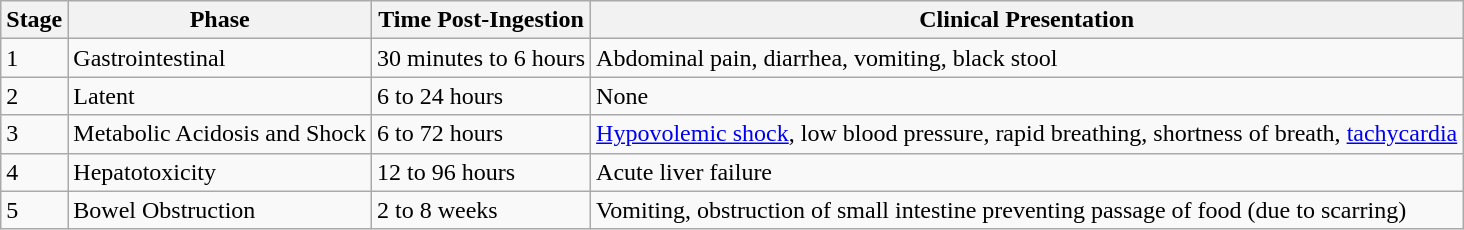<table class="wikitable">
<tr>
<th>Stage</th>
<th>Phase</th>
<th>Time Post-Ingestion</th>
<th>Clinical Presentation</th>
</tr>
<tr>
<td>1</td>
<td>Gastrointestinal</td>
<td>30 minutes to 6 hours</td>
<td>Abdominal pain, diarrhea, vomiting, black stool</td>
</tr>
<tr>
<td>2</td>
<td>Latent</td>
<td>6 to 24 hours</td>
<td>None</td>
</tr>
<tr>
<td>3</td>
<td>Metabolic Acidosis and Shock</td>
<td>6 to 72 hours</td>
<td><a href='#'>Hypovolemic shock</a>, low blood pressure, rapid breathing, shortness of breath, <a href='#'>tachycardia</a></td>
</tr>
<tr>
<td>4</td>
<td>Hepatotoxicity</td>
<td>12 to 96 hours</td>
<td>Acute liver failure</td>
</tr>
<tr>
<td>5</td>
<td>Bowel Obstruction</td>
<td>2 to 8 weeks</td>
<td>Vomiting, obstruction of small intestine preventing passage of food (due to scarring)</td>
</tr>
</table>
